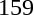<table cellspacing="0" cellpadding="0">
<tr>
<td><div>159 </div></td>
</tr>
</table>
